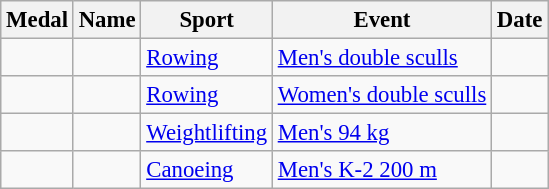<table class="wikitable sortable" style="font-size:95%">
<tr>
<th>Medal</th>
<th>Name</th>
<th>Sport</th>
<th>Event</th>
<th>Date</th>
</tr>
<tr>
<td></td>
<td><br></td>
<td><a href='#'>Rowing</a></td>
<td><a href='#'>Men's double sculls</a></td>
<td></td>
</tr>
<tr>
<td></td>
<td><br></td>
<td><a href='#'>Rowing</a></td>
<td><a href='#'>Women's double sculls</a></td>
<td></td>
</tr>
<tr>
<td></td>
<td></td>
<td><a href='#'>Weightlifting</a></td>
<td><a href='#'>Men's 94 kg</a></td>
<td></td>
</tr>
<tr>
<td></td>
<td><br></td>
<td><a href='#'>Canoeing</a></td>
<td><a href='#'>Men's K-2 200 m</a></td>
<td></td>
</tr>
</table>
